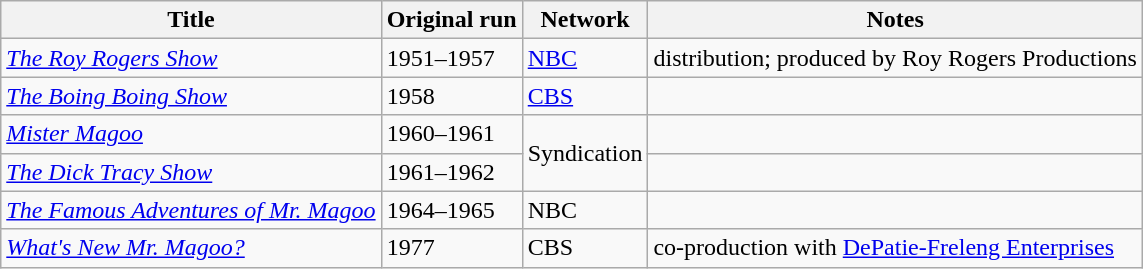<table class="wikitable sortable">
<tr>
<th>Title</th>
<th>Original run</th>
<th>Network</th>
<th>Notes</th>
</tr>
<tr>
<td><em><a href='#'>The Roy Rogers Show</a></em></td>
<td>1951–1957</td>
<td><a href='#'>NBC</a></td>
<td>distribution; produced by Roy Rogers Productions</td>
</tr>
<tr>
<td><em><a href='#'>The Boing Boing Show</a></em></td>
<td>1958</td>
<td><a href='#'>CBS</a></td>
<td></td>
</tr>
<tr>
<td><em><a href='#'>Mister Magoo</a></em></td>
<td>1960–1961</td>
<td rowspan="2">Syndication</td>
<td></td>
</tr>
<tr>
<td><em><a href='#'>The Dick Tracy Show</a></em></td>
<td>1961–1962</td>
<td></td>
</tr>
<tr>
<td><em><a href='#'>The Famous Adventures of Mr. Magoo</a></em></td>
<td>1964–1965</td>
<td>NBC</td>
<td></td>
</tr>
<tr>
<td><em><a href='#'>What's New Mr. Magoo?</a></em></td>
<td>1977</td>
<td>CBS</td>
<td>co-production with <a href='#'>DePatie-Freleng Enterprises</a></td>
</tr>
</table>
